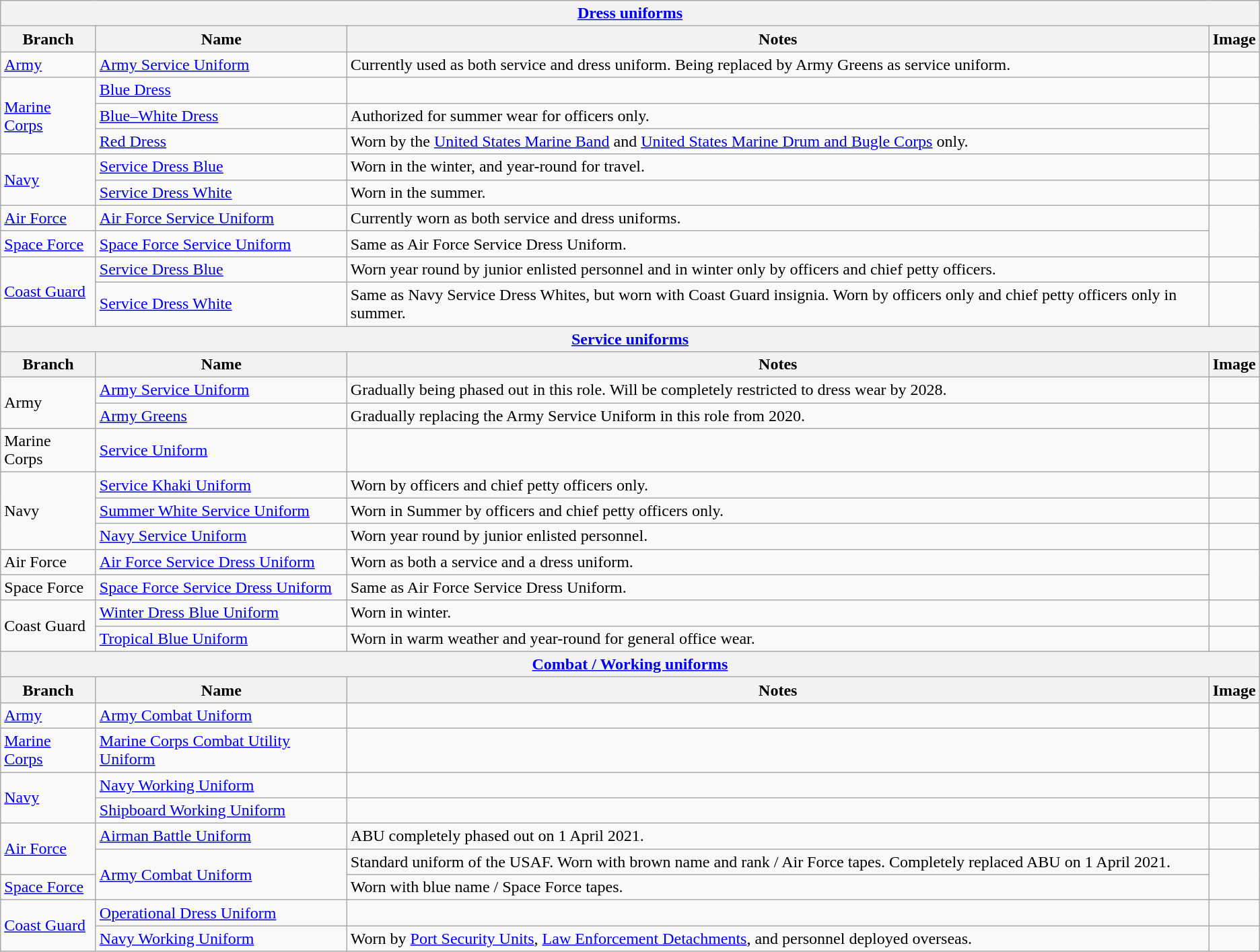<table class="wikitable">
<tr>
<th colspan="4"><a href='#'>Dress uniforms</a></th>
</tr>
<tr>
<th>Branch</th>
<th>Name</th>
<th>Notes</th>
<th>Image</th>
</tr>
<tr>
<td><a href='#'>Army</a></td>
<td><a href='#'>Army Service Uniform</a></td>
<td>Currently used as both service and dress uniform. Being replaced by Army Greens as service uniform.</td>
<td></td>
</tr>
<tr>
<td rowspan="3"><a href='#'>Marine Corps</a></td>
<td><a href='#'>Blue Dress</a></td>
<td></td>
<td></td>
</tr>
<tr>
<td><a href='#'>Blue–White Dress</a></td>
<td>Authorized for summer wear for officers only.</td>
<td rowspan="2"></td>
</tr>
<tr>
<td><a href='#'>Red Dress</a></td>
<td>Worn by the <a href='#'>United States Marine Band</a> and <a href='#'>United States Marine Drum and Bugle Corps</a> only.</td>
</tr>
<tr>
<td rowspan="2"><a href='#'>Navy</a></td>
<td><a href='#'>Service Dress Blue</a></td>
<td>Worn in the winter, and year-round for travel.</td>
<td></td>
</tr>
<tr>
<td><a href='#'>Service Dress White</a></td>
<td>Worn in the summer.</td>
<td></td>
</tr>
<tr>
<td><a href='#'>Air Force</a></td>
<td><a href='#'>Air Force Service Uniform</a></td>
<td>Currently worn as both service and dress uniforms.</td>
<td rowspan="2"></td>
</tr>
<tr>
<td><a href='#'>Space Force</a></td>
<td><a href='#'>Space Force Service Uniform</a></td>
<td>Same as Air Force Service Dress Uniform.</td>
</tr>
<tr>
<td rowspan="2"><a href='#'>Coast Guard</a></td>
<td><a href='#'>Service Dress Blue</a></td>
<td>Worn year round by junior enlisted personnel and in winter only by officers and chief petty officers.</td>
<td></td>
</tr>
<tr>
<td><a href='#'>Service Dress White</a></td>
<td>Same as Navy Service Dress Whites, but worn with Coast Guard insignia. Worn by officers only and chief petty officers only in summer.</td>
<td></td>
</tr>
<tr>
<th colspan="4"><a href='#'>Service uniforms</a></th>
</tr>
<tr>
<th>Branch</th>
<th>Name</th>
<th>Notes</th>
<th>Image</th>
</tr>
<tr>
<td rowspan="2">Army</td>
<td><a href='#'>Army Service Uniform</a></td>
<td>Gradually being phased out in this role. Will be completely restricted to dress wear by 2028.</td>
<td></td>
</tr>
<tr>
<td><a href='#'>Army Greens</a></td>
<td>Gradually replacing the Army Service Uniform in this role from 2020.</td>
<td></td>
</tr>
<tr>
<td>Marine Corps</td>
<td><a href='#'>Service Uniform</a></td>
<td></td>
<td></td>
</tr>
<tr>
<td rowspan="3">Navy</td>
<td><a href='#'>Service Khaki Uniform</a></td>
<td>Worn by officers and chief petty officers only.</td>
<td></td>
</tr>
<tr>
<td><a href='#'>Summer White Service Uniform</a></td>
<td>Worn in Summer by officers and chief petty officers only.</td>
<td></td>
</tr>
<tr>
<td><a href='#'>Navy Service Uniform</a></td>
<td>Worn year round by junior enlisted personnel.</td>
<td></td>
</tr>
<tr>
<td>Air Force</td>
<td><a href='#'>Air Force Service Dress Uniform</a></td>
<td>Worn as both a service and a dress uniform.</td>
<td rowspan="2"></td>
</tr>
<tr>
<td>Space Force</td>
<td><a href='#'>Space Force Service Dress Uniform</a></td>
<td>Same as Air Force Service Dress Uniform.</td>
</tr>
<tr>
<td rowspan="2">Coast Guard</td>
<td><a href='#'>Winter Dress Blue Uniform</a></td>
<td>Worn in winter.</td>
<td></td>
</tr>
<tr>
<td><a href='#'>Tropical Blue Uniform</a></td>
<td>Worn in warm weather and year-round for general office wear.</td>
<td></td>
</tr>
<tr>
<th colspan="4"><a href='#'>Combat / Working uniforms</a></th>
</tr>
<tr>
<th>Branch</th>
<th>Name</th>
<th>Notes</th>
<th>Image</th>
</tr>
<tr>
<td><a href='#'>Army</a></td>
<td><a href='#'>Army Combat Uniform</a></td>
<td></td>
<td></td>
</tr>
<tr>
<td><a href='#'>Marine Corps</a></td>
<td><a href='#'>Marine Corps Combat Utility Uniform</a></td>
<td></td>
<td></td>
</tr>
<tr>
<td rowspan="2"><a href='#'>Navy</a></td>
<td><a href='#'>Navy Working Uniform</a></td>
<td></td>
<td></td>
</tr>
<tr>
<td><a href='#'>Shipboard Working Uniform</a></td>
<td></td>
<td></td>
</tr>
<tr>
<td rowspan="2"><a href='#'>Air Force</a></td>
<td><a href='#'>Airman Battle Uniform</a></td>
<td>ABU completely phased out on 1 April 2021.</td>
<td></td>
</tr>
<tr>
<td rowspan="2"><a href='#'>Army Combat Uniform</a></td>
<td>Standard uniform of the USAF. Worn with brown name and rank / Air Force tapes. Completely replaced ABU on 1 April 2021.</td>
<td rowspan="2"></td>
</tr>
<tr>
<td><a href='#'>Space Force</a></td>
<td>Worn with blue name / Space Force tapes.</td>
</tr>
<tr>
<td rowspan="2"><a href='#'>Coast Guard</a></td>
<td><a href='#'>Operational Dress Uniform</a></td>
<td></td>
<td></td>
</tr>
<tr>
<td><a href='#'>Navy Working Uniform</a></td>
<td>Worn by <a href='#'>Port Security Units</a>, <a href='#'>Law Enforcement Detachments</a>, and personnel deployed overseas.</td>
<td></td>
</tr>
</table>
